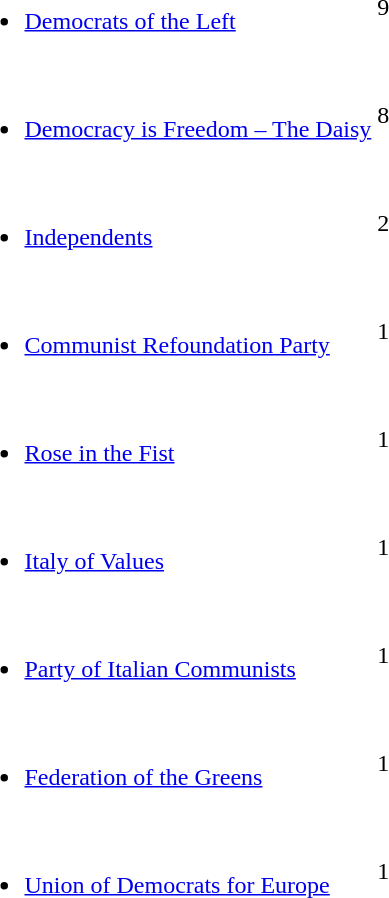<table>
<tr>
<td><br><ul><li><a href='#'>Democrats of the Left</a></li></ul></td>
<td><div>9</div></td>
</tr>
<tr>
<td><br><ul><li><a href='#'>Democracy is Freedom – The Daisy</a></li></ul></td>
<td><div>8</div></td>
</tr>
<tr>
<td><br><ul><li><a href='#'>Independents</a></li></ul></td>
<td><div>2</div></td>
</tr>
<tr>
<td><br><ul><li><a href='#'>Communist Refoundation Party</a></li></ul></td>
<td><div>1</div></td>
</tr>
<tr>
<td><br><ul><li><a href='#'>Rose in the Fist</a></li></ul></td>
<td><div>1</div></td>
</tr>
<tr>
<td><br><ul><li><a href='#'>Italy of Values</a></li></ul></td>
<td><div>1</div></td>
</tr>
<tr>
<td><br><ul><li><a href='#'>Party of Italian Communists</a></li></ul></td>
<td><div>1</div></td>
</tr>
<tr>
<td><br><ul><li><a href='#'>Federation of the Greens</a></li></ul></td>
<td><div>1</div></td>
</tr>
<tr>
<td><br><ul><li><a href='#'>Union of Democrats for Europe</a></li></ul></td>
<td><div>1</div></td>
</tr>
</table>
